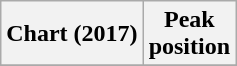<table class="wikitable plainrowheaders" style="text-align:center">
<tr>
<th scope="col">Chart (2017)</th>
<th scope="col">Peak<br>position</th>
</tr>
<tr>
</tr>
</table>
